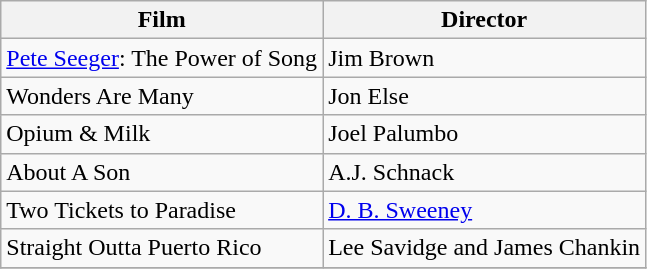<table class="wikitable">
<tr>
<th>Film</th>
<th>Director</th>
</tr>
<tr>
<td><a href='#'>Pete Seeger</a>: The Power of Song</td>
<td>Jim Brown</td>
</tr>
<tr>
<td>Wonders Are Many</td>
<td>Jon Else</td>
</tr>
<tr>
<td>Opium & Milk</td>
<td>Joel Palumbo</td>
</tr>
<tr>
<td>About A Son</td>
<td>A.J. Schnack</td>
</tr>
<tr>
<td>Two Tickets to Paradise</td>
<td><a href='#'>D. B. Sweeney</a></td>
</tr>
<tr>
<td>Straight Outta Puerto Rico</td>
<td>Lee Savidge and James Chankin</td>
</tr>
<tr>
</tr>
</table>
